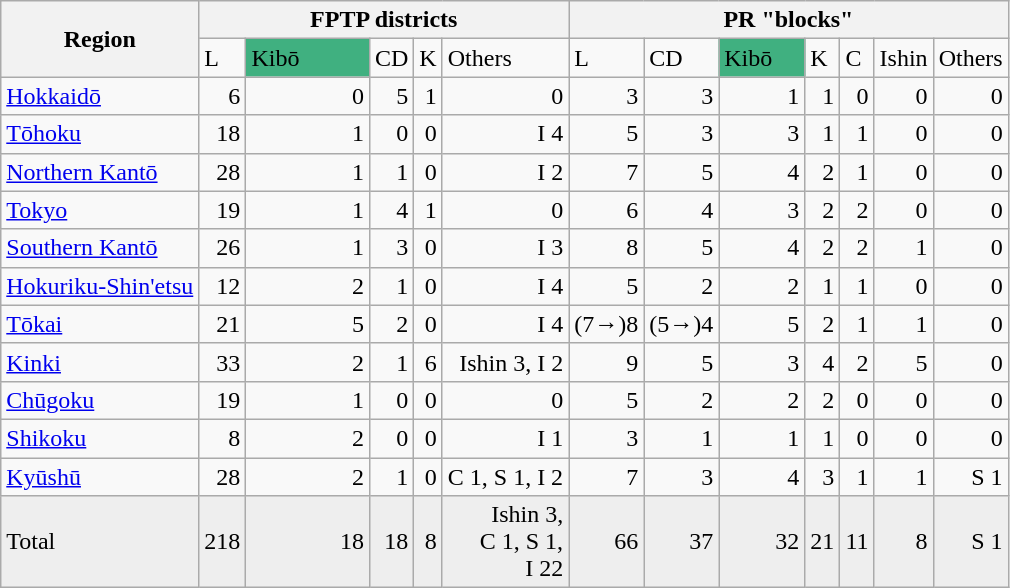<table class="wikitable">
<tr>
<th rowspan="2">Region</th>
<th colspan="5">FPTP districts</th>
<th colspan="7">PR "blocks"</th>
</tr>
<tr>
<td>L</td>
<td style="background:#40B080" width=75px>Kibō</td>
<td>CD</td>
<td>K</td>
<td>Others</td>
<td>L</td>
<td>CD</td>
<td style="background:#40B080" width=50px>Kibō</td>
<td>K</td>
<td>C</td>
<td>Ishin</td>
<td>Others</td>
</tr>
<tr align="right">
<td align=left><a href='#'>Hokkaidō</a></td>
<td>6</td>
<td>0</td>
<td>5</td>
<td>1</td>
<td>0</td>
<td>3</td>
<td>3</td>
<td>1</td>
<td>1</td>
<td>0</td>
<td>0</td>
<td>0</td>
</tr>
<tr align="right">
<td align=left><a href='#'>Tōhoku</a></td>
<td>18</td>
<td>1</td>
<td>0</td>
<td>0</td>
<td>I 4</td>
<td>5</td>
<td>3</td>
<td>3</td>
<td>1</td>
<td>1</td>
<td>0</td>
<td>0</td>
</tr>
<tr align="right">
<td align=left><a href='#'>Northern Kantō</a></td>
<td>28</td>
<td>1</td>
<td>1</td>
<td>0</td>
<td>I 2</td>
<td>7</td>
<td>5</td>
<td>4</td>
<td>2</td>
<td>1</td>
<td>0</td>
<td>0</td>
</tr>
<tr align="right">
<td align=left><a href='#'>Tokyo</a></td>
<td>19</td>
<td>1</td>
<td>4</td>
<td>1</td>
<td>0</td>
<td>6</td>
<td>4</td>
<td>3</td>
<td>2</td>
<td>2</td>
<td>0</td>
<td>0</td>
</tr>
<tr align="right">
<td align=left><a href='#'>Southern Kantō</a></td>
<td>26</td>
<td>1</td>
<td>3</td>
<td>0</td>
<td>I 3</td>
<td>8</td>
<td>5</td>
<td>4</td>
<td>2</td>
<td>2</td>
<td>1</td>
<td>0</td>
</tr>
<tr align="right">
<td align=left><a href='#'>Hokuriku-Shin'etsu</a></td>
<td>12</td>
<td>2</td>
<td>1</td>
<td>0</td>
<td>I 4</td>
<td>5</td>
<td>2</td>
<td>2</td>
<td>1</td>
<td>1</td>
<td>0</td>
<td>0</td>
</tr>
<tr align="right">
<td align=left><a href='#'>Tōkai</a></td>
<td>21</td>
<td>5</td>
<td>2</td>
<td>0</td>
<td>I 4</td>
<td>(7→)8</td>
<td>(5→)4</td>
<td>5</td>
<td>2</td>
<td>1</td>
<td>1</td>
<td>0</td>
</tr>
<tr align="right">
<td align=left><a href='#'>Kinki</a></td>
<td>33</td>
<td>2</td>
<td>1</td>
<td>6</td>
<td>Ishin 3, I 2</td>
<td>9</td>
<td>5</td>
<td>3</td>
<td>4</td>
<td>2</td>
<td>5</td>
<td>0</td>
</tr>
<tr align="right">
<td align=left><a href='#'>Chūgoku</a></td>
<td>19</td>
<td>1</td>
<td>0</td>
<td>0</td>
<td>0</td>
<td>5</td>
<td>2</td>
<td>2</td>
<td>2</td>
<td>0</td>
<td>0</td>
<td>0</td>
</tr>
<tr align="right">
<td align=left><a href='#'>Shikoku</a></td>
<td>8</td>
<td>2</td>
<td>0</td>
<td>0</td>
<td>I 1</td>
<td>3</td>
<td>1</td>
<td>1</td>
<td>1</td>
<td>0</td>
<td>0</td>
<td>0</td>
</tr>
<tr align="right">
<td align=left><a href='#'>Kyūshū</a></td>
<td>28</td>
<td>2</td>
<td>1</td>
<td>0</td>
<td>C 1, S 1, I 2</td>
<td>7</td>
<td>3</td>
<td>4</td>
<td>3</td>
<td>1</td>
<td>1</td>
<td>S 1</td>
</tr>
<tr align="right" style="background:#EEEEEE">
<td align=left>Total</td>
<td>218</td>
<td>18</td>
<td>18</td>
<td>8</td>
<td>Ishin 3,<br>C 1, S 1,<br>I 22</td>
<td>66</td>
<td>37</td>
<td>32</td>
<td>21</td>
<td>11</td>
<td>8</td>
<td>S 1</td>
</tr>
</table>
